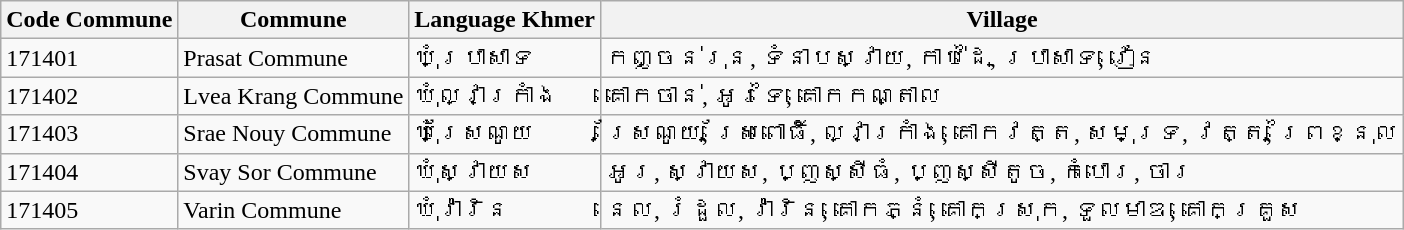<table class="wikitable">
<tr>
<th>Code Commune</th>
<th>Commune</th>
<th>Language Khmer</th>
<th>Village</th>
</tr>
<tr>
<td>171401</td>
<td>Prasat Commune</td>
<td>ឃុំប្រាសាទ</td>
<td>កញ្ចន់រុន, ទំនាបស្វាយ, កាប់ដៃ, ប្រាសាទ, វៀន</td>
</tr>
<tr>
<td>171402</td>
<td>Lvea Krang Commune</td>
<td>ឃុំល្វាក្រាំង</td>
<td>គោកចាន់, អូរទៃ, គោកកណ្តាល</td>
</tr>
<tr>
<td>171403</td>
<td>Srae Nouy Commune</td>
<td>ឃុំស្រែណូយ</td>
<td>ស្រែណូយ, ស្រែពោធិ៍, ល្វាក្រាំង, គោកវត្ត, សមុទ្រ, វត្ត, ព្រៃខ្នុល</td>
</tr>
<tr>
<td>171404</td>
<td>Svay Sor Commune</td>
<td>ឃុំស្វាយស</td>
<td>អូរ, ស្វាយស, ប្ញស្សីធំ, ប្ញស្សីតូច, កំបោរ, ចារ</td>
</tr>
<tr>
<td>171405</td>
<td>Varin Commune</td>
<td>ឃុំវ៉ារិន</td>
<td>នេល, រំដួល, វ៉ារិន, គោកភ្នំ, គោកស្រុក, ទួលមាឌ, គោកគ្រួស</td>
</tr>
</table>
